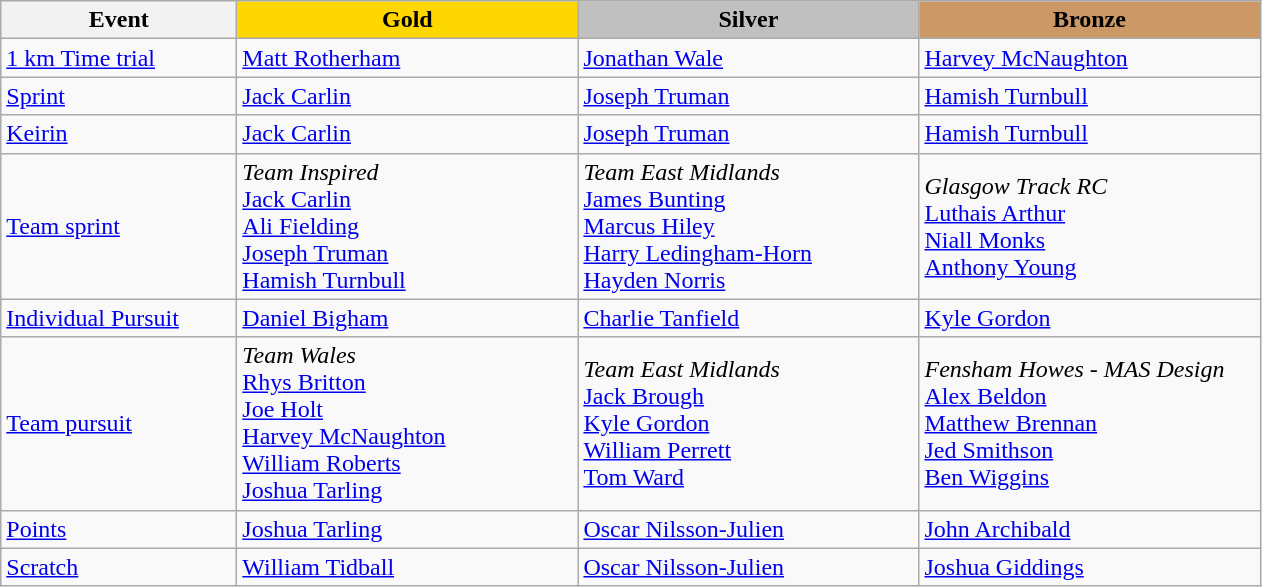<table class="wikitable" style="font-size: 100%">
<tr>
<th width=150>Event</th>
<th width=220 style="background-color: gold;">Gold</th>
<th width=220 style="background-color: silver;">Silver</th>
<th width=220 style="background-color: #cc9966;">Bronze</th>
</tr>
<tr>
<td><a href='#'>1 km Time trial</a></td>
<td><a href='#'>Matt Rotherham</a></td>
<td><a href='#'>Jonathan Wale</a></td>
<td><a href='#'>Harvey McNaughton</a></td>
</tr>
<tr>
<td><a href='#'>Sprint</a></td>
<td><a href='#'>Jack Carlin</a></td>
<td><a href='#'>Joseph Truman</a></td>
<td><a href='#'>Hamish Turnbull</a></td>
</tr>
<tr>
<td><a href='#'>Keirin</a></td>
<td><a href='#'>Jack Carlin</a></td>
<td><a href='#'>Joseph Truman</a></td>
<td><a href='#'>Hamish Turnbull</a></td>
</tr>
<tr>
<td><a href='#'>Team sprint</a></td>
<td><em>Team Inspired</em><br><a href='#'>Jack Carlin</a><br><a href='#'>Ali Fielding</a><br><a href='#'>Joseph Truman</a><br><a href='#'>Hamish Turnbull</a></td>
<td><em>Team East Midlands</em><br><a href='#'>James Bunting</a><br><a href='#'>Marcus Hiley</a><br><a href='#'>Harry Ledingham-Horn</a><br><a href='#'>Hayden Norris</a></td>
<td><em>Glasgow Track RC</em><br><a href='#'>Luthais Arthur</a><br><a href='#'>Niall Monks</a><br><a href='#'>Anthony Young</a></td>
</tr>
<tr>
<td><a href='#'>Individual Pursuit</a></td>
<td><a href='#'>Daniel Bigham</a></td>
<td><a href='#'>Charlie Tanfield</a></td>
<td><a href='#'>Kyle Gordon</a></td>
</tr>
<tr>
<td><a href='#'>Team pursuit</a></td>
<td><em>Team Wales</em><br><a href='#'>Rhys Britton</a><br><a href='#'>Joe Holt</a><br><a href='#'>Harvey McNaughton</a><br><a href='#'>William Roberts</a><br><a href='#'>Joshua Tarling</a></td>
<td><em>Team East Midlands</em><br><a href='#'>Jack Brough</a><br><a href='#'>Kyle Gordon</a><br><a href='#'>William Perrett</a><br><a href='#'>Tom Ward</a></td>
<td><em>Fensham Howes - MAS Design</em><br><a href='#'>Alex Beldon</a><br><a href='#'>Matthew Brennan</a><br><a href='#'>Jed Smithson</a><br><a href='#'>Ben Wiggins</a></td>
</tr>
<tr>
<td><a href='#'>Points</a></td>
<td><a href='#'>Joshua Tarling</a></td>
<td><a href='#'>Oscar Nilsson-Julien</a></td>
<td><a href='#'>John Archibald</a></td>
</tr>
<tr>
<td><a href='#'>Scratch</a></td>
<td><a href='#'>William Tidball</a></td>
<td><a href='#'>Oscar Nilsson-Julien</a></td>
<td><a href='#'>Joshua Giddings</a></td>
</tr>
</table>
